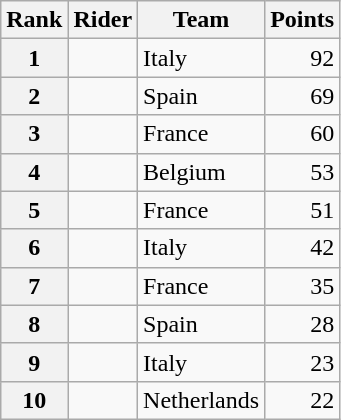<table class="wikitable">
<tr>
<th scope="col">Rank</th>
<th scope="col">Rider</th>
<th scope="col">Team</th>
<th scope="col">Points</th>
</tr>
<tr>
<th scope="row">1</th>
<td></td>
<td>Italy</td>
<td style="text-align:right;">92</td>
</tr>
<tr>
<th scope="row">2</th>
<td></td>
<td>Spain</td>
<td style="text-align:right;">69</td>
</tr>
<tr>
<th scope="row">3</th>
<td></td>
<td>France</td>
<td style="text-align:right;">60</td>
</tr>
<tr>
<th scope="row">4</th>
<td></td>
<td>Belgium</td>
<td style="text-align:right;">53</td>
</tr>
<tr>
<th scope="row">5</th>
<td></td>
<td>France</td>
<td style="text-align:right;">51</td>
</tr>
<tr>
<th scope="row">6</th>
<td></td>
<td>Italy</td>
<td style="text-align:right;">42</td>
</tr>
<tr>
<th scope="row">7</th>
<td></td>
<td>France</td>
<td style="text-align:right;">35</td>
</tr>
<tr>
<th scope="row">8</th>
<td></td>
<td>Spain</td>
<td style="text-align:right;">28</td>
</tr>
<tr>
<th scope="row">9</th>
<td></td>
<td>Italy</td>
<td style="text-align:right;">23</td>
</tr>
<tr>
<th scope="row">10</th>
<td></td>
<td>Netherlands</td>
<td style="text-align:right;">22</td>
</tr>
</table>
